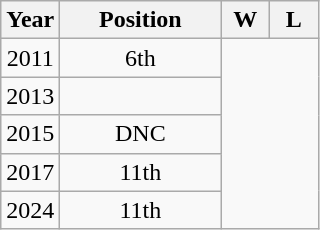<table class="wikitable" style="text-align: center;">
<tr>
<th>Year</th>
<th width="100">Position</th>
<th width="25">W</th>
<th width="25">L</th>
</tr>
<tr>
<td> 2011</td>
<td>6th</td>
</tr>
<tr>
<td> 2013</td>
<td></td>
</tr>
<tr>
<td> 2015</td>
<td>DNC</td>
</tr>
<tr>
<td> 2017</td>
<td>11th</td>
</tr>
<tr>
<td> 2024</td>
<td>11th</td>
</tr>
</table>
